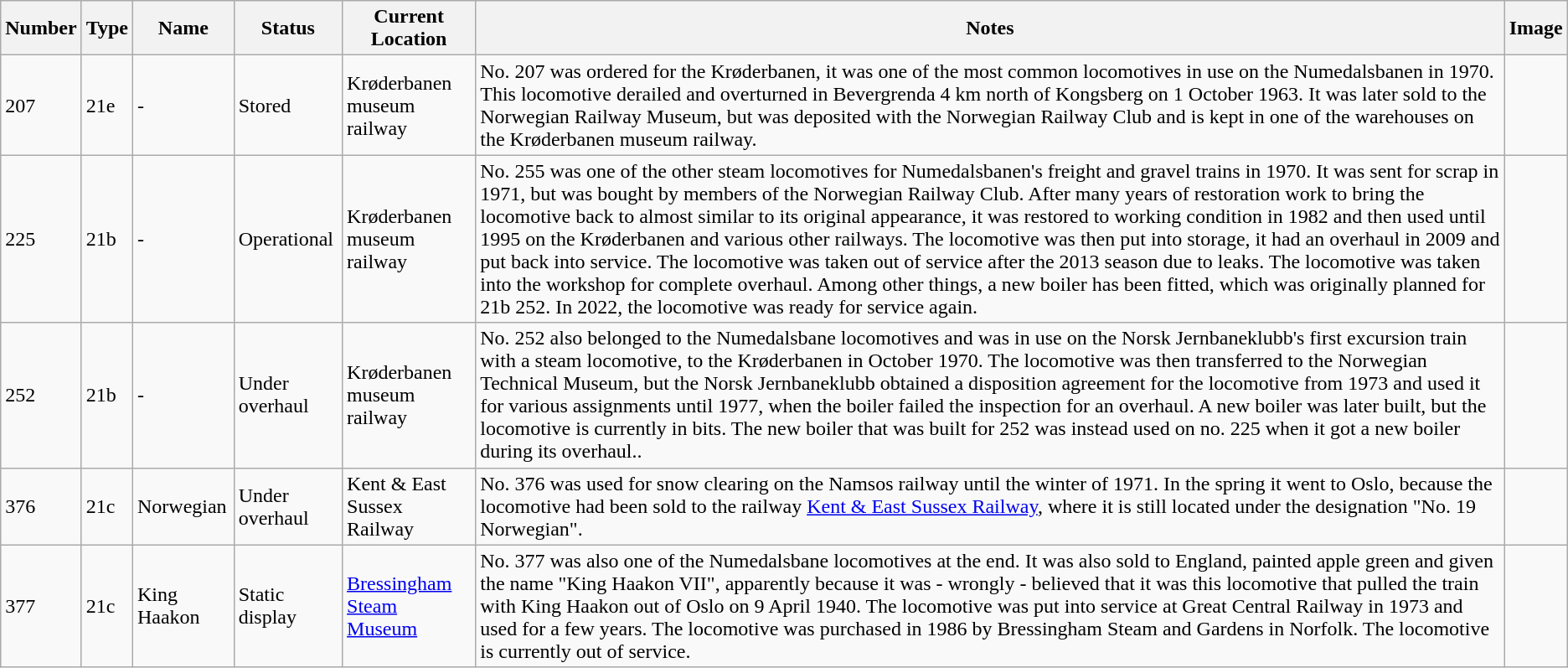<table class="wikitable">
<tr>
<th>Number</th>
<th>Type</th>
<th>Name</th>
<th>Status</th>
<th>Current Location</th>
<th>Notes</th>
<th>Image</th>
</tr>
<tr>
<td>207</td>
<td>21e</td>
<td>-</td>
<td>Stored</td>
<td>Krøderbanen museum railway</td>
<td>No. 207 was ordered for the Krøderbanen, it was one of the most common locomotives in use on the Numedalsbanen in 1970. This locomotive derailed and overturned in Bevergrenda 4 km north of Kongsberg on 1 October 1963. It was later sold to the Norwegian Railway Museum, but was deposited with the Norwegian Railway Club and is kept in one of the warehouses on the Krøderbanen museum railway.</td>
<td></td>
</tr>
<tr>
<td>225</td>
<td>21b</td>
<td>-</td>
<td>Operational</td>
<td>Krøderbanen museum railway</td>
<td>No. 255 was one of the other steam locomotives for Numedalsbanen's freight and gravel trains in 1970. It was sent for scrap in 1971, but was bought by members of the Norwegian Railway Club. After many years of restoration work to bring the locomotive back to almost similar to its original appearance, it was restored to working condition in 1982 and then used until 1995 on the Krøderbanen and various other railways. The locomotive was then put into storage, it had an overhaul in 2009 and put back into service. The locomotive was taken out of service after the 2013 season due to leaks. The locomotive was taken into the workshop for complete overhaul. Among other things, a new boiler has been fitted, which was originally planned for 21b 252. In 2022, the locomotive was ready for service again.</td>
<td></td>
</tr>
<tr>
<td>252</td>
<td>21b</td>
<td>-</td>
<td>Under overhaul</td>
<td>Krøderbanen museum railway</td>
<td>No. 252 also belonged to the Numedalsbane locomotives and was in use on the Norsk Jernbaneklubb's first excursion train with a steam locomotive, to the Krøderbanen in October 1970. The locomotive was then transferred to the Norwegian Technical Museum, but the Norsk Jernbaneklubb obtained a disposition agreement for the locomotive from 1973 and used it for various assignments until 1977, when the boiler failed the inspection for an overhaul. A new boiler was later built, but the locomotive is currently in bits. The new boiler that was built for 252 was instead used on no. 225 when it got a new boiler during its overhaul..</td>
<td></td>
</tr>
<tr>
<td>376</td>
<td>21c</td>
<td>Norwegian</td>
<td>Under overhaul</td>
<td>Kent & East Sussex Railway</td>
<td>No. 376 was used for snow clearing on the Namsos railway until the winter of 1971. In the spring it went to Oslo, because the locomotive had been sold to the railway <a href='#'>Kent & East Sussex Railway</a>, where it is still located under the designation "No. 19 Norwegian".</td>
<td></td>
</tr>
<tr>
<td>377</td>
<td>21c</td>
<td>King Haakon</td>
<td>Static display</td>
<td><a href='#'>Bressingham Steam Museum</a></td>
<td>No. 377 was also one of the Numedalsbane locomotives at the end. It was also sold to England, painted apple green and given the name "King Haakon VII", apparently because it was - wrongly - believed that it was this locomotive that pulled the train with King Haakon out of Oslo on 9 April 1940. The locomotive was put into service at Great Central Railway in 1973 and used for a few years. The locomotive was purchased in 1986 by Bressingham Steam and Gardens in Norfolk. The locomotive is currently out of service.</td>
<td></td>
</tr>
</table>
